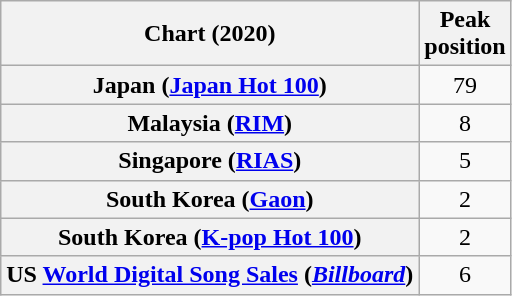<table class="wikitable plainrowheaders sortable" style="text-align:center">
<tr>
<th scope="col">Chart (2020)</th>
<th scope="col">Peak<br>position</th>
</tr>
<tr>
<th scope="row">Japan (<a href='#'>Japan Hot 100</a>)</th>
<td>79</td>
</tr>
<tr>
<th scope="row">Malaysia (<a href='#'>RIM</a>)</th>
<td>8</td>
</tr>
<tr>
<th scope="row">Singapore (<a href='#'>RIAS</a>)</th>
<td>5</td>
</tr>
<tr>
<th scope="row">South Korea (<a href='#'>Gaon</a>)</th>
<td>2</td>
</tr>
<tr>
<th scope="row">South Korea (<a href='#'>K-pop Hot 100</a>)</th>
<td>2</td>
</tr>
<tr>
<th scope="row">US <a href='#'>World Digital Song Sales</a> (<em><a href='#'>Billboard</a></em>)</th>
<td>6</td>
</tr>
</table>
